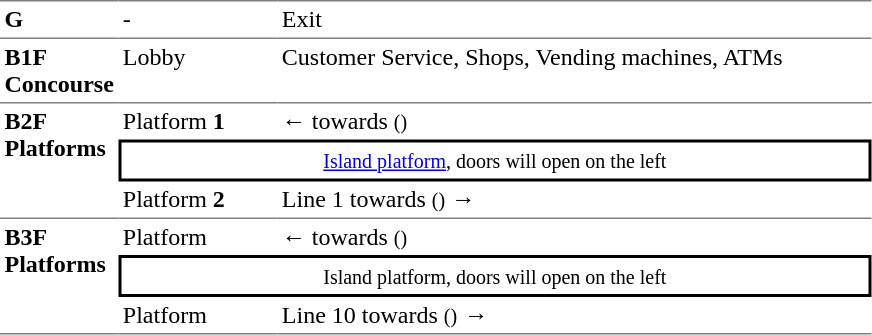<table table border=0 cellspacing=0 cellpadding=3>
<tr>
<td style="border-top:solid 1px gray;" width=50 valign=top><strong>G</strong></td>
<td style="border-top:solid 1px gray;" width=100 valign=top>-</td>
<td style="border-top:solid 1px gray;" width=390 valign=top>Exit</td>
</tr>
<tr>
<td style="border-bottom:solid 1px gray; border-top:solid 1px gray;" valign=top width=50><strong>B1F<br>Concourse</strong></td>
<td style="border-bottom:solid 1px gray; border-top:solid 1px gray;" valign=top width=100>Lobby</td>
<td style="border-bottom:solid 1px gray; border-top:solid 1px gray;" valign=top width=390>Customer Service, Shops, Vending machines, ATMs</td>
</tr>
<tr>
<td style="border-bottom:solid 1px gray;" rowspan=3 valign=top><strong>B2F<br>Platforms</strong></td>
<td>Platform <strong>1</strong></td>
<td>←  towards  <small>()</small></td>
</tr>
<tr>
<td style="border-right:solid 2px black;border-left:solid 2px black;border-top:solid 2px black;border-bottom:solid 2px black;text-align:center;" colspan=2><small><a href='#'>Island platform</a>, doors will open on the left</small></td>
</tr>
<tr>
<td style="border-bottom:solid 1px gray;">Platform <strong>2</strong></td>
<td style="border-bottom:solid 1px gray;">  Line 1 towards  <small>()</small> →</td>
</tr>
<tr>
<td style="border-bottom:solid 1px gray;" rowspan="6" valign=top><strong>B3F<br>Platforms</strong></td>
<td>Platform</td>
<td>←  towards  <small>()</small></td>
</tr>
<tr>
<td style="border-right:solid 2px black;border-left:solid 2px black;border-top:solid 2px black;border-bottom:solid 2px black;text-align:center;" colspan=2><small>Island platform, doors will open on the left</small></td>
</tr>
<tr>
<td style="border-bottom:solid 1px gray;">Platform</td>
<td style="border-bottom:solid 1px gray;">  Line 10 towards  <small>()</small><em> →</td>
</tr>
</table>
